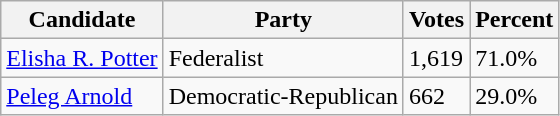<table class=wikitable>
<tr>
<th>Candidate</th>
<th>Party</th>
<th>Votes</th>
<th>Percent</th>
</tr>
<tr>
<td><a href='#'>Elisha R. Potter</a></td>
<td>Federalist</td>
<td>1,619</td>
<td>71.0%</td>
</tr>
<tr>
<td><a href='#'>Peleg Arnold</a></td>
<td>Democratic-Republican</td>
<td>662</td>
<td>29.0%</td>
</tr>
</table>
